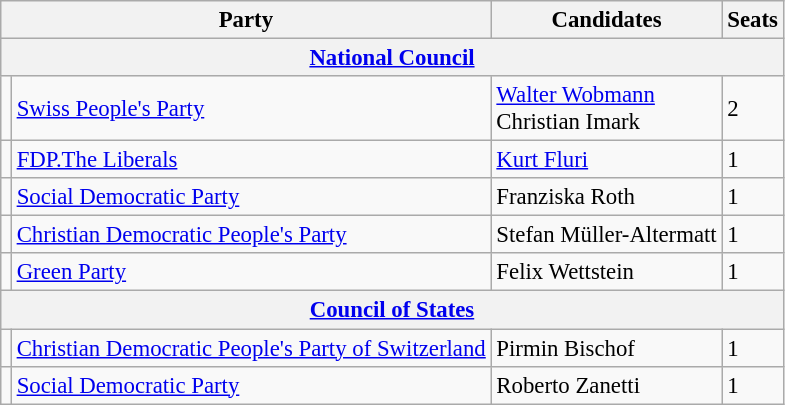<table class="wikitable" style="font-size:95%;">
<tr>
<th colspan=2>Party</th>
<th>Candidates</th>
<th>Seats</th>
</tr>
<tr>
<th colspan=4><a href='#'>National Council</a></th>
</tr>
<tr>
<td bgcolor=></td>
<td align=left><a href='#'>Swiss People's Party</a></td>
<td><a href='#'>Walter Wobmann</a><br>Christian Imark</td>
<td>2</td>
</tr>
<tr>
<td bgcolor=></td>
<td align=left><a href='#'>FDP.The Liberals</a></td>
<td><a href='#'>Kurt Fluri</a></td>
<td>1</td>
</tr>
<tr>
<td bgcolor=></td>
<td align=left><a href='#'>Social Democratic Party</a></td>
<td>Franziska Roth</td>
<td>1</td>
</tr>
<tr>
<td bgcolor=></td>
<td align=left><a href='#'>Christian Democratic People's Party</a></td>
<td>Stefan Müller-Altermatt</td>
<td>1</td>
</tr>
<tr>
<td bgcolor=></td>
<td align=left><a href='#'>Green Party</a></td>
<td>Felix Wettstein</td>
<td>1</td>
</tr>
<tr>
<th colspan=6><a href='#'>Council of States</a></th>
</tr>
<tr>
<td bgcolor=></td>
<td align=left><a href='#'>Christian Democratic People's Party of Switzerland</a></td>
<td>Pirmin Bischof</td>
<td>1</td>
</tr>
<tr>
<td bgcolor=></td>
<td align=left><a href='#'>Social Democratic Party</a></td>
<td>Roberto Zanetti</td>
<td>1</td>
</tr>
</table>
